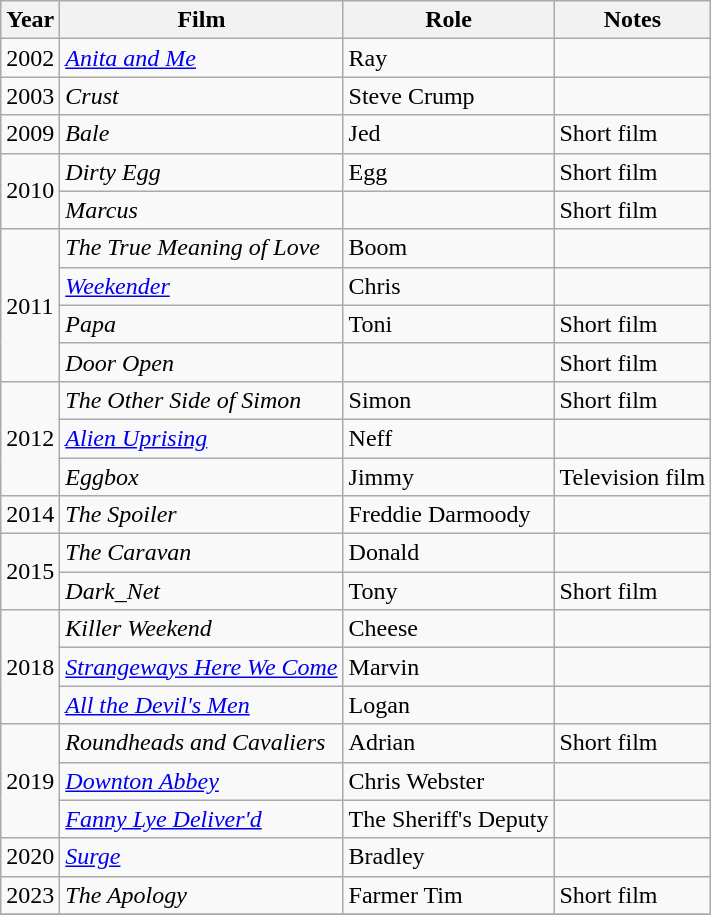<table class="wikitable">
<tr>
<th>Year</th>
<th>Film</th>
<th>Role</th>
<th>Notes</th>
</tr>
<tr>
<td>2002</td>
<td><em><a href='#'>Anita and Me</a></em></td>
<td>Ray</td>
<td></td>
</tr>
<tr>
<td>2003</td>
<td><em>Crust</em></td>
<td>Steve Crump</td>
<td></td>
</tr>
<tr>
<td>2009</td>
<td><em>Bale</em></td>
<td>Jed</td>
<td>Short film</td>
</tr>
<tr>
<td rowspan="2">2010</td>
<td><em>Dirty Egg</em></td>
<td>Egg</td>
<td>Short film</td>
</tr>
<tr>
<td><em>Marcus</em></td>
<td></td>
<td>Short film</td>
</tr>
<tr>
<td rowspan="4">2011</td>
<td><em>The True Meaning of Love</em></td>
<td>Boom</td>
<td></td>
</tr>
<tr>
<td><em><a href='#'>Weekender</a></em></td>
<td>Chris</td>
<td></td>
</tr>
<tr>
<td><em>Papa</em></td>
<td>Toni</td>
<td>Short film</td>
</tr>
<tr>
<td><em>Door Open</em></td>
<td></td>
<td>Short film</td>
</tr>
<tr>
<td rowspan="3">2012</td>
<td><em>The Other Side of Simon</em></td>
<td>Simon</td>
<td>Short film</td>
</tr>
<tr>
<td><em><a href='#'>Alien Uprising</a></em></td>
<td>Neff</td>
<td></td>
</tr>
<tr>
<td><em>Eggbox</em></td>
<td>Jimmy</td>
<td>Television film</td>
</tr>
<tr>
<td>2014</td>
<td><em>The Spoiler</em></td>
<td>Freddie Darmoody</td>
<td></td>
</tr>
<tr>
<td rowspan="2">2015</td>
<td><em>The Caravan</em></td>
<td>Donald</td>
<td></td>
</tr>
<tr>
<td><em>Dark_Net</em></td>
<td>Tony</td>
<td>Short film</td>
</tr>
<tr>
<td rowspan="3">2018</td>
<td><em>Killer Weekend</em></td>
<td>Cheese</td>
<td></td>
</tr>
<tr>
<td><em><a href='#'>Strangeways Here We Come</a></em></td>
<td>Marvin</td>
<td></td>
</tr>
<tr>
<td><em><a href='#'>All the Devil's Men</a></em></td>
<td>Logan</td>
<td></td>
</tr>
<tr>
<td rowspan="3">2019</td>
<td><em>Roundheads and Cavaliers</em></td>
<td>Adrian</td>
<td>Short film</td>
</tr>
<tr>
<td><em><a href='#'>Downton Abbey</a></em></td>
<td>Chris Webster</td>
<td></td>
</tr>
<tr>
<td><em><a href='#'>Fanny Lye Deliver'd</a></em></td>
<td>The Sheriff's Deputy</td>
<td></td>
</tr>
<tr>
<td>2020</td>
<td><em><a href='#'>Surge</a></em></td>
<td>Bradley</td>
<td></td>
</tr>
<tr>
<td>2023</td>
<td><em>The Apology</em></td>
<td>Farmer Tim</td>
<td>Short film</td>
</tr>
<tr>
</tr>
</table>
